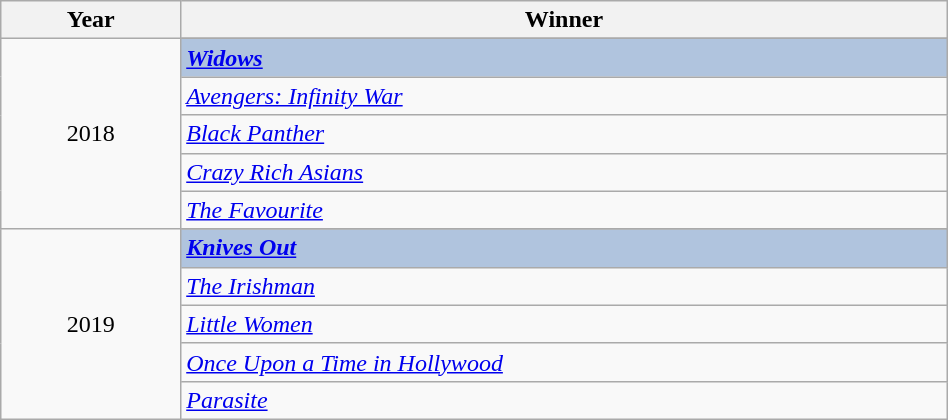<table class="wikitable" width="50%" cellpadding="5">
<tr>
<th width="100"><strong>Year</strong></th>
<th width="450"><strong>Winner</strong></th>
</tr>
<tr>
<td rowspan="6" style="text-align:center;">2018</td>
</tr>
<tr style="background:#B0C4DE">
<td><strong><em><a href='#'>Widows</a></em></strong></td>
</tr>
<tr>
<td><em><a href='#'>Avengers: Infinity War</a></em></td>
</tr>
<tr>
<td><em><a href='#'>Black Panther</a></em></td>
</tr>
<tr>
<td><em><a href='#'>Crazy Rich Asians</a></em></td>
</tr>
<tr>
<td><em><a href='#'>The Favourite</a></em></td>
</tr>
<tr>
<td rowspan="6" style="text-align:center;">2019</td>
</tr>
<tr style="background:#B0C4DE">
<td><strong><em><a href='#'>Knives Out</a></em></strong></td>
</tr>
<tr>
<td><em><a href='#'>The Irishman</a></em></td>
</tr>
<tr>
<td><em><a href='#'>Little Women</a></em></td>
</tr>
<tr>
<td><em><a href='#'>Once Upon a Time in Hollywood</a></em></td>
</tr>
<tr>
<td><em><a href='#'>Parasite</a></em></td>
</tr>
</table>
